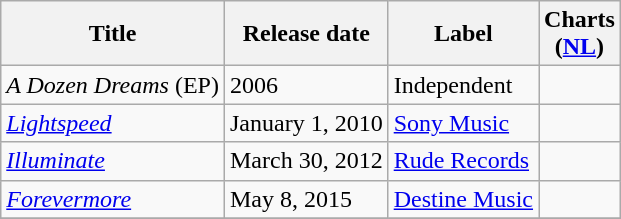<table class="wikitable" border="1">
<tr>
<th>Title</th>
<th>Release date</th>
<th>Label</th>
<th>Charts <br>(<a href='#'>NL</a>)<br></th>
</tr>
<tr>
<td><em>A Dozen Dreams</em> (EP)</td>
<td>2006</td>
<td>Independent</td>
<td></td>
</tr>
<tr>
<td><em><a href='#'>Lightspeed</a></em></td>
<td>January 1, 2010</td>
<td><a href='#'>Sony Music</a></td>
<td></td>
</tr>
<tr>
<td><em><a href='#'>Illuminate</a></em></td>
<td>March 30, 2012</td>
<td><a href='#'>Rude Records</a></td>
<td></td>
</tr>
<tr>
<td><em><a href='#'>Forevermore</a></em></td>
<td>May 8, 2015</td>
<td><a href='#'>Destine Music</a></td>
<td></td>
</tr>
<tr>
</tr>
</table>
